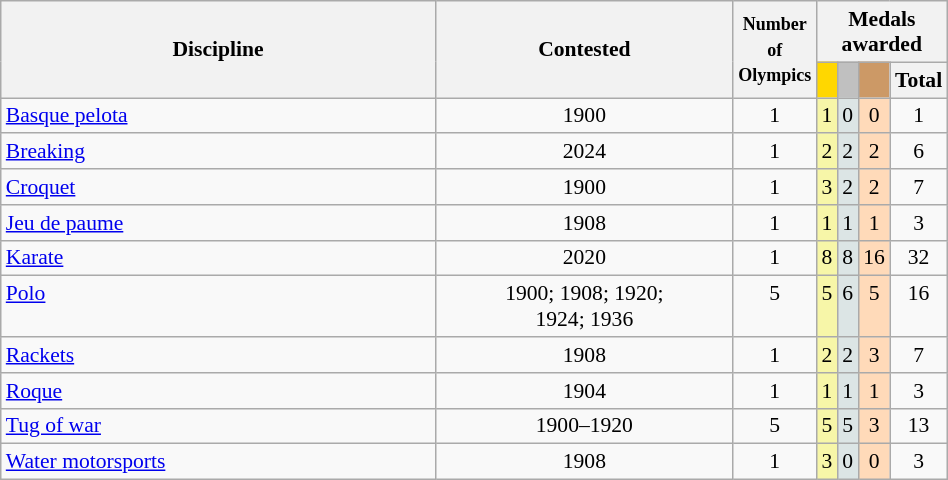<table class="wikitable" width=50% style="font-size:90%; text-align:center;">
<tr>
<th rowspan=2 width=60%>Discipline</th>
<th rowspan=2 width=40%>Contested</th>
<th rowspan=2 width=20%><small>Number of<br>Olympics</small></th>
<th colspan=4 width=20%>Medals awarded<br></th>
</tr>
<tr>
<th style="background-color:gold; width=7%;"></th>
<th style="background-color:silver; width=7%;"></th>
<th style="background-color:#cc9966; width=7%;"></th>
<th style="width:4em;">Total</th>
</tr>
<tr valign="top">
<td align=left> <a href='#'>Basque pelota</a></td>
<td>1900</td>
<td align=center>1</td>
<td align=center bgcolor="#F7F6A8">1</td>
<td align=center bgcolor="#DCE5E5">0</td>
<td align=center bgcolor="#FFDAB9">0</td>
<td align=center>1</td>
</tr>
<tr valign="top">
<td align=left> <a href='#'>Breaking</a></td>
<td>2024</td>
<td align=center>1</td>
<td align=center bgcolor="#F7F6A8">2</td>
<td align=center bgcolor="#DCE5E5">2</td>
<td align=center bgcolor="#FFDAB9">2</td>
<td align=center>6</td>
</tr>
<tr valign="top">
<td align=left> <a href='#'>Croquet</a></td>
<td>1900</td>
<td align=center>1</td>
<td align=center bgcolor="#F7F6A8">3</td>
<td align=center bgcolor="#DCE5E5">2</td>
<td align=center bgcolor="#FFDAB9">2</td>
<td align=center>7</td>
</tr>
<tr valign="top">
<td align=left> <a href='#'>Jeu de paume</a></td>
<td>1908</td>
<td align=center>1</td>
<td align=center bgcolor="#F7F6A8">1</td>
<td align=center bgcolor="#DCE5E5">1</td>
<td align=center bgcolor="#FFDAB9">1</td>
<td align=center>3</td>
</tr>
<tr valign="top">
<td align=left> <a href='#'>Karate</a></td>
<td>2020</td>
<td align=center>1</td>
<td align=center bgcolor="#F7F6A8">8</td>
<td align=center bgcolor="#DCE5E5">8</td>
<td align=center bgcolor="#FFDAB9">16</td>
<td align=center>32</td>
</tr>
<tr valign="top">
<td align=left> <a href='#'>Polo</a></td>
<td>1900; 1908; 1920;<br>1924; 1936</td>
<td align=center>5</td>
<td align=center bgcolor="#F7F6A8">5</td>
<td align=center bgcolor="#DCE5E5">6</td>
<td align=center bgcolor="#FFDAB9">5</td>
<td align=center>16</td>
</tr>
<tr>
<td align=left> <a href='#'>Rackets</a></td>
<td>1908</td>
<td align=center>1</td>
<td align=center bgcolor="#F7F6A8">2</td>
<td align=center bgcolor="#DCE5E5">2</td>
<td align=center bgcolor="#FFDAB9">3</td>
<td align=center>7</td>
</tr>
<tr>
<td align=left> <a href='#'>Roque</a></td>
<td>1904</td>
<td align=center>1</td>
<td align=center bgcolor="#F7F6A8">1</td>
<td align=center bgcolor="#DCE5E5">1</td>
<td align=center bgcolor="#FFDAB9">1</td>
<td align=center>3</td>
</tr>
<tr valign="top">
<td align=left> <a href='#'>Tug of war</a></td>
<td>1900–1920</td>
<td align=center>5</td>
<td align=center bgcolor="#F7F6A8">5</td>
<td align=center bgcolor="#DCE5E5">5</td>
<td align=center bgcolor="#FFDAB9">3</td>
<td align=center>13</td>
</tr>
<tr>
<td align=left> <a href='#'>Water motorsports</a></td>
<td>1908</td>
<td align=center>1</td>
<td align=center bgcolor="#F7F6A8">3</td>
<td align=center bgcolor="#DCE5E5">0</td>
<td align=center bgcolor="#FFDAB9">0</td>
<td align=center>3</td>
</tr>
</table>
